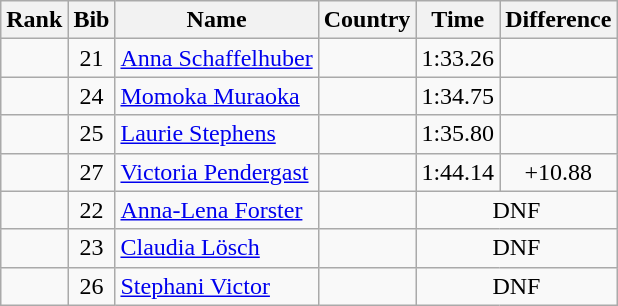<table class="wikitable sortable" style="text-align:center">
<tr>
<th>Rank</th>
<th>Bib</th>
<th>Name</th>
<th>Country</th>
<th>Time</th>
<th>Difference</th>
</tr>
<tr>
<td></td>
<td>21</td>
<td align="left"><a href='#'>Anna Schaffelhuber</a></td>
<td align="left"></td>
<td>1:33.26</td>
<td></td>
</tr>
<tr>
<td></td>
<td>24</td>
<td align="left"><a href='#'>Momoka Muraoka</a></td>
<td align="left"></td>
<td>1:34.75</td>
<td></td>
</tr>
<tr>
<td></td>
<td>25</td>
<td align="left"><a href='#'>Laurie Stephens</a></td>
<td align="left"></td>
<td>1:35.80</td>
<td></td>
</tr>
<tr>
<td></td>
<td>27</td>
<td align="left"><a href='#'>Victoria Pendergast</a></td>
<td align="left"></td>
<td>1:44.14</td>
<td>+10.88</td>
</tr>
<tr>
<td></td>
<td>22</td>
<td align="left"><a href='#'>Anna-Lena Forster</a></td>
<td align="left"></td>
<td colspan=2>DNF</td>
</tr>
<tr>
<td></td>
<td>23</td>
<td align="left"><a href='#'>Claudia Lösch</a></td>
<td align="left"></td>
<td colspan=2>DNF</td>
</tr>
<tr>
<td></td>
<td>26</td>
<td align="left"><a href='#'>Stephani Victor</a></td>
<td align="left"></td>
<td colspan=2>DNF</td>
</tr>
</table>
